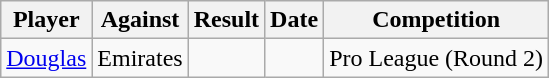<table class="wikitable">
<tr>
<th>Player</th>
<th>Against</th>
<th style="text-align:center">Result</th>
<th>Date</th>
<th>Competition</th>
</tr>
<tr>
<td> <a href='#'>Douglas</a></td>
<td>Emirates</td>
<td></td>
<td></td>
<td align=center>Pro League (Round 2)</td>
</tr>
</table>
